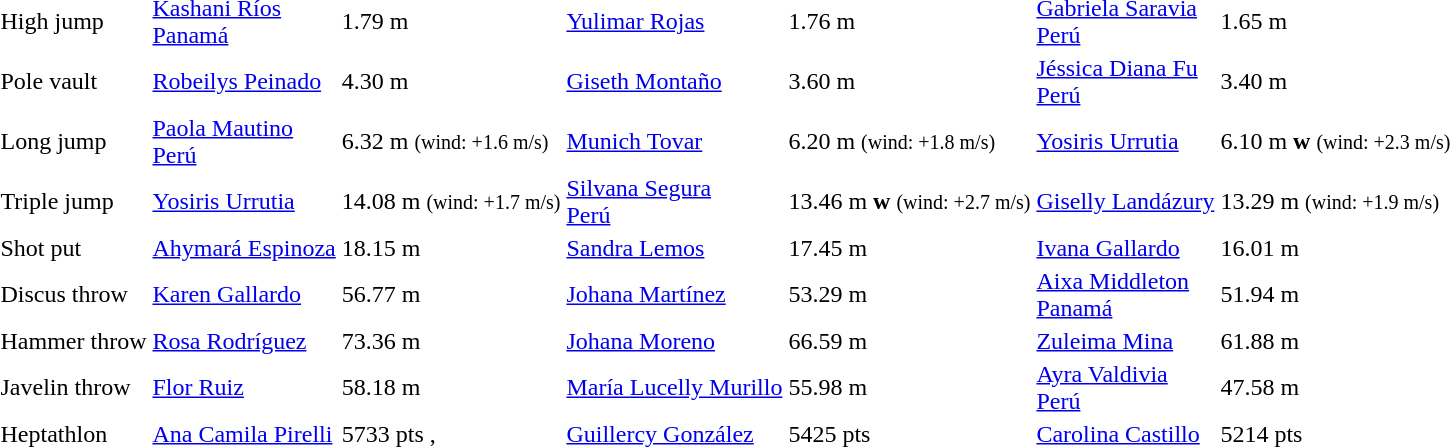<table>
<tr>
<td>High jump</td>
<td align=left><a href='#'>Kashani Ríos</a> <br>  <a href='#'>Panamá</a></td>
<td>1.79 m</td>
<td align=left><a href='#'>Yulimar Rojas</a> <br> </td>
<td>1.76 m</td>
<td align=left><a href='#'>Gabriela Saravia</a> <br>  <a href='#'>Perú</a></td>
<td>1.65 m</td>
</tr>
<tr>
<td>Pole vault</td>
<td align=left><a href='#'>Robeilys Peinado</a> <br> </td>
<td>4.30 m</td>
<td align=left><a href='#'>Giseth Montaño</a> <br> </td>
<td>3.60 m</td>
<td align=left><a href='#'>Jéssica Diana Fu</a> <br>  <a href='#'>Perú</a></td>
<td>3.40 m</td>
</tr>
<tr>
<td>Long jump</td>
<td align=left><a href='#'>Paola Mautino</a> <br>  <a href='#'>Perú</a></td>
<td>6.32 m <small>(wind: +1.6 m/s)</small> <strong></strong></td>
<td align=left><a href='#'>Munich Tovar</a> <br> </td>
<td>6.20 m <small>(wind: +1.8 m/s)</small></td>
<td align=left><a href='#'>Yosiris Urrutia</a> <br> </td>
<td>6.10 m <strong>w</strong> <small>(wind: +2.3 m/s)</small></td>
</tr>
<tr>
<td>Triple jump</td>
<td align=left><a href='#'>Yosiris Urrutia</a> <br> </td>
<td>14.08 m <small>(wind: +1.7 m/s)</small> <strong></strong></td>
<td align=left><a href='#'>Silvana Segura</a> <br>  <a href='#'>Perú</a></td>
<td>13.46 m <strong>w</strong> <small>(wind: +2.7 m/s)</small></td>
<td align=left><a href='#'>Giselly Landázury</a> <br> </td>
<td>13.29 m <small>(wind: +1.9 m/s)</small></td>
</tr>
<tr>
<td>Shot put</td>
<td align=left><a href='#'>Ahymará Espinoza</a> <br> </td>
<td>18.15 m</td>
<td align=left><a href='#'>Sandra Lemos</a> <br> </td>
<td>17.45 m</td>
<td align=left><a href='#'>Ivana Gallardo</a> <br> </td>
<td>16.01 m</td>
</tr>
<tr>
<td>Discus throw</td>
<td align=left><a href='#'>Karen Gallardo</a> <br> </td>
<td>56.77 m</td>
<td align=left><a href='#'>Johana Martínez</a> <br> </td>
<td>53.29 m</td>
<td align=left><a href='#'>Aixa Middleton</a> <br>  <a href='#'>Panamá</a></td>
<td>51.94 m</td>
</tr>
<tr>
<td>Hammer throw</td>
<td align=left><a href='#'>Rosa Rodríguez</a> <br> </td>
<td>73.36 m <strong></strong></td>
<td align=left><a href='#'>Johana Moreno</a> <br> </td>
<td>66.59 m</td>
<td align=left><a href='#'>Zuleima Mina</a> <br> </td>
<td>61.88 m</td>
</tr>
<tr>
<td>Javelin throw</td>
<td align=left><a href='#'>Flor Ruiz</a> <br> </td>
<td>58.18 m <strong></strong></td>
<td align=left><a href='#'>María Lucelly Murillo</a> <br> </td>
<td>55.98 m</td>
<td align=left><a href='#'>Ayra Valdivia</a> <br>  <a href='#'>Perú</a></td>
<td>47.58 m</td>
</tr>
<tr>
<td>Heptathlon</td>
<td align=left><a href='#'>Ana Camila Pirelli</a> <br> </td>
<td>5733 pts <strong></strong>, <strong></strong></td>
<td align=left><a href='#'>Guillercy González</a> <br> </td>
<td>5425 pts</td>
<td align=left><a href='#'>Carolina Castillo</a> <br> </td>
<td>5214 pts</td>
</tr>
</table>
